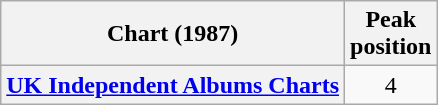<table class="wikitable sortable plainrowheaders" style="text-align:center;">
<tr>
<th scope="col">Chart (1987)</th>
<th scope="col">Peak<br>position</th>
</tr>
<tr>
<th scope="row"><a href='#'>UK Independent Albums Charts</a></th>
<td>4</td>
</tr>
</table>
